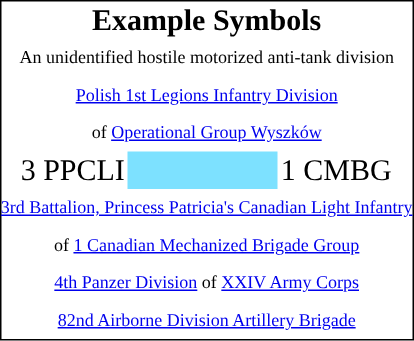<table class="floatright" style="border:1px solid black; background:white;float: right;text-align: center; line-height: 25px; font-size:20px;" cellspacing="0 " cellpadding="0">
<tr>
<th colspan="3" style="padding:3;">Example Symbols</th>
</tr>
<tr>
<td style="vertical-align:bottom; text-align: right; padding:0 2px;"></td>
<td style="width:100px;"></td>
<td style="vertical-align:bottom; text-align: left; padding:0 2px;"></td>
</tr>
<tr>
<td colspan="3" style="padding:3; font-size:12px;">An unidentified hostile motorized anti-tank division</td>
</tr>
<tr>
<td rowspan="2" style="vertical-align:bottom; text-align: right; padding:0 2px;"></td>
<td style="width:100px;"></td>
<td rowspan="2" style="vertical-align:bottom; text-align: left; padding:0 2px;"></td>
</tr>
<tr>
<td style="background:white;"></td>
</tr>
<tr>
<td colspan="3" style="padding:3; font-size:12px;"><a href='#'>Polish 1st Legions Infantry Division</a><br>of <a href='#'>Operational Group Wyszków</a></td>
</tr>
<tr>
<td rowspan="2" style="vertical-align:bottom; text-align: right; padding:0 2px;">3 PPCLI</td>
<td style="width:100px;"></td>
<td rowspan="2" style="vertical-align:bottom; text-align: left; padding:0 2px;">1 CMBG</td>
</tr>
<tr>
<td style="background:#7de1ff;"></td>
</tr>
<tr>
<td colspan="3" style="padding:3; font-size:12px;"><a href='#'>3rd Battalion, Princess Patricia's Canadian Light Infantry</a><br>of <a href='#'>1 Canadian Mechanized Brigade Group</a></td>
</tr>
<tr>
<td rowspan="2" style="vertical-align:bottom; text-align: right; padding:0 2px;"></td>
<td style="width:100px;"></td>
<td rowspan="2" style="vertical-align:bottom; text-align: left; padding:0 2px;"></td>
</tr>
<tr>
<td></td>
</tr>
<tr>
<td colspan="3" style="padding:3; font-size:12px;"><a href='#'>4th Panzer Division</a> of <a href='#'>XXIV Army Corps</a></td>
</tr>
<tr>
<td rowspan="2" style="vertical-align:bottom; text-align: right; padding:0 2px;"></td>
<td style="width:100px;"></td>
<td rowspan="2" style="vertical-align:bottom; text-align: left; padding:0 2px;"></td>
</tr>
<tr>
<td></td>
</tr>
<tr>
<td colspan="3" style="padding:3; font-size:12px;"><a href='#'>82nd Airborne Division Artillery Brigade</a></td>
</tr>
</table>
